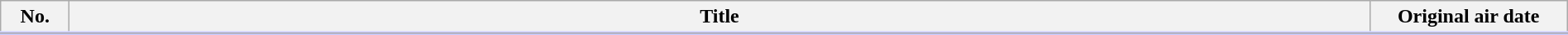<table class="plainrowheaders wikitable" style="width:100%; margin:auto; background:#FFF;">
<tr style="border-bottom: 3px solid #CCF;">
<th style="width:3em;">No.</th>
<th>Title</th>
<th style="width:9.5em;">Original air date</th>
</tr>
<tr>
</tr>
</table>
